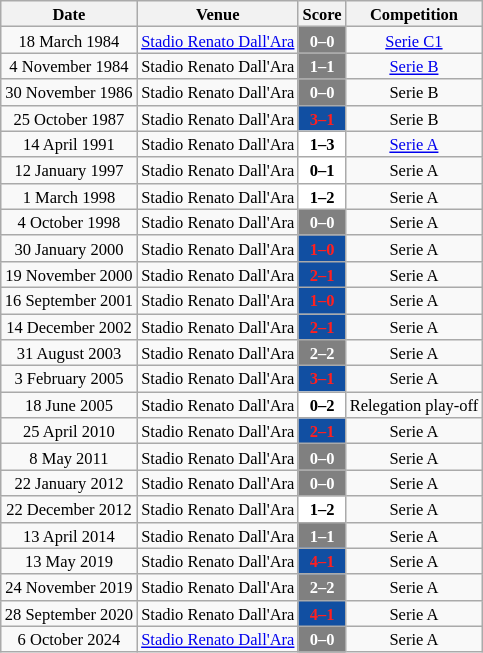<table class="wikitable" style="text-align: center; width=20%; font-size: 11px">
<tr>
<th>Date</th>
<th>Venue</th>
<th>Score</th>
<th>Competition</th>
</tr>
<tr>
<td>18 March 1984</td>
<td><a href='#'>Stadio Renato Dall'Ara</a></td>
<td style="background:#808080; color:white;"><strong>0–0</strong></td>
<td><a href='#'>Serie C1</a></td>
</tr>
<tr>
<td>4 November 1984</td>
<td>Stadio Renato Dall'Ara</td>
<td style="background:#808080; color:white;"><strong>1–1</strong></td>
<td><a href='#'>Serie B</a></td>
</tr>
<tr>
<td>30 November 1986</td>
<td>Stadio Renato Dall'Ara</td>
<td style="background:#808080; color:white;"><strong>0–0</strong></td>
<td>Serie B</td>
</tr>
<tr>
<td>25 October 1987</td>
<td>Stadio Renato Dall'Ara</td>
<td style="background:#114fa2; color:#FF2020;"><strong>3–1</strong></td>
<td>Serie B</td>
</tr>
<tr>
<td>14 April 1991</td>
<td>Stadio Renato Dall'Ara</td>
<td style="background:#FFFFFF; color:black;"><strong>1–3</strong></td>
<td><a href='#'>Serie A</a></td>
</tr>
<tr>
<td>12 January 1997</td>
<td>Stadio Renato Dall'Ara</td>
<td style="background:#FFFFFF; color:black;"><strong>0–1</strong></td>
<td>Serie A</td>
</tr>
<tr>
<td>1 March 1998</td>
<td>Stadio Renato Dall'Ara</td>
<td style="background:#FFFFFF; color:black;"><strong>1–2</strong></td>
<td>Serie A</td>
</tr>
<tr>
<td>4 October 1998</td>
<td>Stadio Renato Dall'Ara</td>
<td style="background:#808080; color:white;"><strong>0–0</strong></td>
<td>Serie A</td>
</tr>
<tr>
<td>30 January 2000</td>
<td>Stadio Renato Dall'Ara</td>
<td style="background:#114fa2; color:#FF2020;"><strong>1–0</strong></td>
<td>Serie A</td>
</tr>
<tr>
<td>19 November 2000</td>
<td>Stadio Renato Dall'Ara</td>
<td style="background:#114fa2; color:#FF2020;"><strong>2–1</strong></td>
<td>Serie A</td>
</tr>
<tr>
<td>16 September 2001</td>
<td>Stadio Renato Dall'Ara</td>
<td style="background:#114fa2; color:#FF2020;"><strong>1–0</strong></td>
<td>Serie A</td>
</tr>
<tr>
<td>14 December 2002</td>
<td>Stadio Renato Dall'Ara</td>
<td style="background:#114fa2; color:#FF2020;"><strong>2–1</strong></td>
<td>Serie A</td>
</tr>
<tr>
<td>31 August 2003</td>
<td>Stadio Renato Dall'Ara</td>
<td style="background:#808080; color:white;"><strong>2–2</strong></td>
<td>Serie A</td>
</tr>
<tr>
<td>3 February 2005</td>
<td>Stadio Renato Dall'Ara</td>
<td style="background:#114fa2; color:#FF2020;"><strong>3–1</strong></td>
<td>Serie A</td>
</tr>
<tr>
<td>18 June 2005</td>
<td>Stadio Renato Dall'Ara</td>
<td style="background:#FFFFFF; color:black;"><strong>0–2</strong></td>
<td>Relegation play-off</td>
</tr>
<tr>
<td>25 April 2010</td>
<td>Stadio Renato Dall'Ara</td>
<td style="background:#114fa2; color:#FF2020;"><strong>2–1</strong></td>
<td>Serie A</td>
</tr>
<tr>
<td>8 May 2011</td>
<td>Stadio Renato Dall'Ara</td>
<td style="background:#808080; color:white;"><strong>0–0</strong></td>
<td>Serie A</td>
</tr>
<tr>
<td>22 January 2012</td>
<td>Stadio Renato Dall'Ara</td>
<td style="background:#808080; color:white;"><strong>0–0</strong></td>
<td>Serie A</td>
</tr>
<tr>
<td>22 December 2012</td>
<td>Stadio Renato Dall'Ara</td>
<td style="background:#FFFFFF; color:black;"><strong>1–2</strong></td>
<td>Serie A</td>
</tr>
<tr>
<td>13 April 2014</td>
<td>Stadio Renato Dall'Ara</td>
<td style="background:#808080; color:white;"><strong>1–1</strong></td>
<td>Serie A</td>
</tr>
<tr>
<td>13 May 2019</td>
<td>Stadio Renato Dall'Ara</td>
<td style="background:#114fa2; color:#FF2020;"><strong>4–1</strong></td>
<td>Serie A</td>
</tr>
<tr>
<td>24 November 2019</td>
<td>Stadio Renato Dall'Ara</td>
<td style="background:#808080; color:white;"><strong>2–2</strong></td>
<td>Serie A</td>
</tr>
<tr>
<td>28 September 2020</td>
<td>Stadio Renato Dall'Ara</td>
<td style="background:#114fa2; color:#FF2020;"><strong>4–1</strong></td>
<td>Serie A</td>
</tr>
<tr>
<td>6 October 2024</td>
<td><a href='#'>Stadio Renato Dall'Ara</a></td>
<td style="background:#808080; color:white;"><strong>0–0</strong></td>
<td>Serie A</td>
</tr>
</table>
